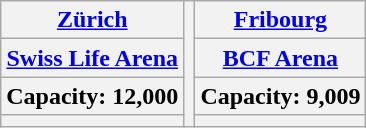<table class="wikitable" style="text-align:center;">
<tr>
<th><a href='#'>Zürich</a></th>
<th rowspan=5></th>
<th><a href='#'>Fribourg</a></th>
</tr>
<tr>
<th><a href='#'>Swiss Life Arena</a></th>
<th><a href='#'>BCF Arena</a></th>
</tr>
<tr>
<th>Capacity: 12,000</th>
<th>Capacity: 9,009</th>
</tr>
<tr>
<th></th>
<th></th>
</tr>
</table>
